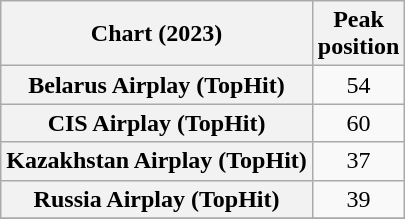<table class="wikitable sortable plainrowheaders" style="text-align:center">
<tr>
<th scope="col">Chart (2023)</th>
<th scope="col">Peak<br>position</th>
</tr>
<tr>
<th scope="row">Belarus Airplay (TopHit)</th>
<td>54</td>
</tr>
<tr>
<th scope="row">CIS Airplay (TopHit)</th>
<td>60</td>
</tr>
<tr>
<th scope="row">Kazakhstan Airplay (TopHit)</th>
<td>37</td>
</tr>
<tr>
<th scope="row">Russia Airplay (TopHit)</th>
<td>39</td>
</tr>
<tr>
</tr>
</table>
